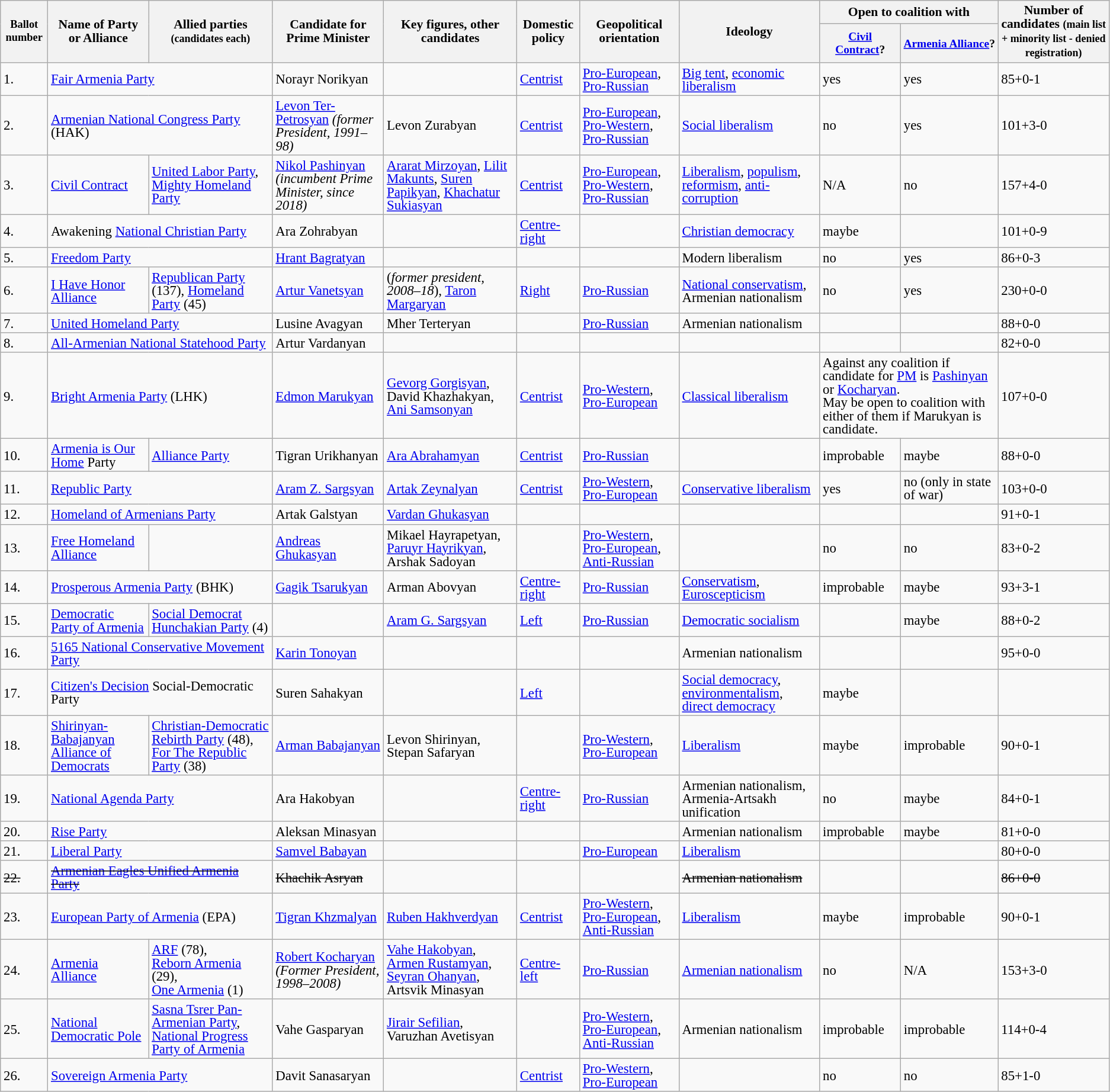<table class="wikitable sortable mw-collapsible" style="font-size:95%;line-height:15px;">
<tr style="font-size:95%;">
<th rowspan=2 style="font-size:85%;">Ballot number</th>
<th rowspan=2>Name of Party or Alliance</th>
<th rowspan=2>Allied parties <small>(candidates each)</small></th>
<th rowspan=2>Candidate for Prime Minister</th>
<th rowspan=2>Key figures, other candidates</th>
<th rowspan=2>Domestic policy</th>
<th rowspan=2>Geopolitical orientation</th>
<th rowspan=2>Ideology</th>
<th colspan=2>Open to coalition with</th>
<th rowspan=2>Number of candidates <small>(main list + minority list - denied registration)</small></th>
</tr>
<tr style="font-size:85%;">
<th><a href='#'>Civil Contract</a>?</th>
<th><a href='#'>Armenia Alliance</a>?</th>
</tr>
<tr>
<td>1.</td>
<td colspan=2><a href='#'>Fair Armenia Party</a><br></td>
<td>Norayr Norikyan</td>
<td></td>
<td><a href='#'>Centrist</a></td>
<td><a href='#'>Pro-European</a>, <a href='#'>Pro-Russian</a></td>
<td><a href='#'>Big tent</a>, <a href='#'>economic liberalism</a></td>
<td data-sort-value="2">yes</td>
<td data-sort-value="2">yes</td>
<td>85+0-1</td>
</tr>
<tr>
<td>2.</td>
<td colspan=2><a href='#'>Armenian National Congress Party</a> (HAK)<br></td>
<td><a href='#'>Levon Ter-Petrosyan</a> <em>(former President, 1991–98)</em></td>
<td>Levon Zurabyan</td>
<td><a href='#'>Centrist</a></td>
<td><a href='#'>Pro-European</a>, <a href='#'>Pro-Western</a>, <a href='#'>Pro-Russian</a></td>
<td><a href='#'>Social liberalism</a></td>
<td data-sort-value="-2">no</td>
<td data-sort-value="2">yes</td>
<td>101+3-0</td>
</tr>
<tr>
<td>3.</td>
<td><a href='#'>Civil Contract</a><br></td>
<td><a href='#'>United Labor Party</a>,<br><a href='#'>Mighty Homeland Party</a></td>
<td><a href='#'>Nikol Pashinyan</a> <em>(incumbent Prime Minister, since 2018)</em></td>
<td><a href='#'>Ararat Mirzoyan</a>, <a href='#'>Lilit Makunts</a>, <a href='#'>Suren Papikyan</a>, <a href='#'>Khachatur Sukiasyan</a></td>
<td><a href='#'>Centrist</a></td>
<td><a href='#'>Pro-European</a>, <a href='#'>Pro-Western</a>, <a href='#'>Pro-Russian</a></td>
<td><a href='#'>Liberalism</a>, <a href='#'>populism</a>, <a href='#'>reformism</a>, <a href='#'>anti-corruption</a></td>
<td data-sort-value="3">N/A</td>
<td data-sort-value="-2">no</td>
<td>157+4-0</td>
</tr>
<tr>
<td>4.</td>
<td colspan=2>Awakening <a href='#'>National Christian Party</a><br></td>
<td>Ara Zohrabyan</td>
<td></td>
<td><a href='#'>Centre-right</a></td>
<td></td>
<td><a href='#'>Christian democracy</a></td>
<td data-sort-value="1">maybe</td>
<td></td>
<td>101+0-9</td>
</tr>
<tr>
<td>5.</td>
<td colspan=2><a href='#'>Freedom Party</a><br></td>
<td><a href='#'>Hrant Bagratyan</a></td>
<td></td>
<td></td>
<td></td>
<td>Modern liberalism </td>
<td data-sort-value="-2">no</td>
<td data-sort-value="2">yes</td>
<td>86+0-3</td>
</tr>
<tr>
<td>6.</td>
<td><a href='#'>I Have Honor Alliance</a><br></td>
<td><a href='#'>Republican Party</a> (137), <a href='#'>Homeland Party</a> (45)</td>
<td><a href='#'>Artur Vanetsyan</a></td>
<td> (<em>former president, 2008–18</em>), <a href='#'>Taron Margaryan</a></td>
<td><a href='#'>Right</a></td>
<td><a href='#'>Pro-Russian</a></td>
<td><a href='#'>National conservatism</a>, Armenian nationalism</td>
<td data-sort-value="-2">no</td>
<td data-sort-value="2">yes</td>
<td>230+0-0</td>
</tr>
<tr>
<td>7.</td>
<td colspan=2><a href='#'>United Homeland Party</a><br></td>
<td>Lusine Avagyan</td>
<td>Mher Terteryan</td>
<td></td>
<td><a href='#'>Pro-Russian</a></td>
<td>Armenian nationalism</td>
<td></td>
<td></td>
<td>88+0-0</td>
</tr>
<tr>
<td>8.</td>
<td colspan=2><a href='#'>All-Armenian National Statehood Party</a><br></td>
<td>Artur Vardanyan</td>
<td></td>
<td></td>
<td></td>
<td></td>
<td></td>
<td></td>
<td>82+0-0</td>
</tr>
<tr>
<td>9.</td>
<td colspan=2><a href='#'>Bright Armenia Party</a> (LHK)<br></td>
<td><a href='#'>Edmon Marukyan</a></td>
<td><a href='#'>Gevorg Gorgisyan</a>, David Khazhakyan, <a href='#'>Ani Samsonyan</a></td>
<td><a href='#'>Centrist</a></td>
<td><a href='#'>Pro-Western</a>, <a href='#'>Pro-European</a></td>
<td><a href='#'>Classical liberalism</a></td>
<td colspan="2" data-sort-value="-0.5">Against any coalition if candidate for <a href='#'>PM</a> is <a href='#'>Pashinyan</a> or <a href='#'>Kocharyan</a>.<br>May be open to coalition with either of them if Marukyan is candidate.</td>
<td>107+0-0</td>
</tr>
<tr>
<td>10.</td>
<td><a href='#'>Armenia is Our Home</a> Party<br></td>
<td><a href='#'>Alliance Party</a></td>
<td>Tigran Urikhanyan</td>
<td><a href='#'>Ara Abrahamyan</a></td>
<td><a href='#'>Centrist</a></td>
<td><a href='#'>Pro-Russian</a></td>
<td></td>
<td data-sort-value="-1">improbable</td>
<td data-sort-value="1">maybe</td>
<td>88+0-0</td>
</tr>
<tr>
<td>11.</td>
<td colspan=2><a href='#'>Republic Party</a><br></td>
<td><a href='#'>Aram Z. Sargsyan</a></td>
<td><a href='#'>Artak Zeynalyan</a></td>
<td><a href='#'>Centrist</a></td>
<td><a href='#'>Pro-Western</a>, <a href='#'>Pro-European</a></td>
<td><a href='#'>Conservative liberalism</a></td>
<td data-sort-value="2">yes</td>
<td data-sort-value="-1.5">no (only in state of war)</td>
<td>103+0-0</td>
</tr>
<tr>
<td>12.</td>
<td colspan=2><a href='#'>Homeland of Armenians Party</a><br></td>
<td>Artak Galstyan</td>
<td><a href='#'>Vardan Ghukasyan</a></td>
<td></td>
<td></td>
<td></td>
<td></td>
<td></td>
<td>91+0-1</td>
</tr>
<tr>
<td>13.</td>
<td><a href='#'>Free Homeland Alliance</a><br></td>
<td></td>
<td><a href='#'>Andreas Ghukasyan</a></td>
<td>Mikael Hayrapetyan, <a href='#'>Paruyr Hayrikyan</a>, Arshak Sadoyan</td>
<td></td>
<td><a href='#'>Pro-Western</a>, <a href='#'>Pro-European</a>, <a href='#'>Anti-Russian</a></td>
<td></td>
<td data-sort-value="-2">no</td>
<td data-sort-value="-2">no</td>
<td>83+0-2</td>
</tr>
<tr>
<td>14.</td>
<td colspan=2><a href='#'>Prosperous Armenia Party</a> (BHK)<br></td>
<td><a href='#'>Gagik Tsarukyan</a></td>
<td>Arman Abovyan</td>
<td><a href='#'>Centre-right</a></td>
<td><a href='#'>Pro-Russian</a></td>
<td><a href='#'>Conservatism</a>, <a href='#'>Euroscepticism</a></td>
<td data-sort-value="-1">improbable</td>
<td data-sort-value="1">maybe</td>
<td>93+3-1</td>
</tr>
<tr>
<td>15.</td>
<td><a href='#'>Democratic Party of Armenia</a><br></td>
<td><a href='#'>Social Democrat Hunchakian Party</a> (4)</td>
<td></td>
<td><a href='#'>Aram G. Sargsyan</a></td>
<td><a href='#'>Left</a></td>
<td><a href='#'>Pro-Russian</a></td>
<td><a href='#'>Democratic socialism</a></td>
<td></td>
<td data-sort-value="1">maybe</td>
<td>88+0-2</td>
</tr>
<tr>
<td>16.</td>
<td colspan=2><a href='#'>5165 National Conservative Movement Party</a><br></td>
<td><a href='#'>Karin Tonoyan</a></td>
<td></td>
<td></td>
<td></td>
<td>Armenian nationalism</td>
<td></td>
<td></td>
<td>95+0-0</td>
</tr>
<tr>
<td>17.</td>
<td colspan=2><a href='#'>Citizen's Decision</a> Social-Democratic Party<br></td>
<td>Suren Sahakyan</td>
<td></td>
<td><a href='#'>Left</a></td>
<td></td>
<td><a href='#'>Social democracy</a>, <a href='#'>environmentalism</a>, <a href='#'>direct democracy</a></td>
<td data-sort-value="1">maybe</td>
<td></td>
<td></td>
</tr>
<tr>
<td>18.</td>
<td><a href='#'>Shirinyan-Babajanyan Alliance of Democrats</a><br></td>
<td><a href='#'>Christian-Democratic Rebirth Party</a> (48),<br><a href='#'>For The Republic Party</a> (38)</td>
<td><a href='#'>Arman Babajanyan</a></td>
<td>Levon Shirinyan, Stepan Safaryan</td>
<td></td>
<td><a href='#'>Pro-Western</a>, <a href='#'>Pro-European</a></td>
<td><a href='#'>Liberalism</a></td>
<td data-sort-value="1">maybe</td>
<td data-sort-value="-1">improbable</td>
<td>90+0-1</td>
</tr>
<tr>
<td>19.</td>
<td colspan=2><a href='#'>National Agenda Party</a><br></td>
<td>Ara Hakobyan</td>
<td></td>
<td><a href='#'>Centre-right</a></td>
<td><a href='#'>Pro-Russian</a></td>
<td>Armenian nationalism, Armenia-Artsakh unification</td>
<td data-sort-value="-2">no</td>
<td data-sort-value="1">maybe</td>
<td>84+0-1</td>
</tr>
<tr>
<td>20.</td>
<td colspan=2><a href='#'>Rise Party</a><br></td>
<td>Aleksan Minasyan</td>
<td></td>
<td></td>
<td></td>
<td>Armenian nationalism</td>
<td data-sort-value="-1">improbable</td>
<td data-sort-value="1">maybe</td>
<td>81+0-0</td>
</tr>
<tr>
<td>21.</td>
<td colspan=2><a href='#'>Liberal Party</a><br></td>
<td><a href='#'>Samvel Babayan</a></td>
<td></td>
<td></td>
<td><a href='#'>Pro-European</a></td>
<td><a href='#'>Liberalism</a></td>
<td></td>
<td></td>
<td>80+0-0</td>
</tr>
<tr style="text-decoration:line-through;">
<td>22.</td>
<td colspan=2><a href='#'>Armenian Eagles Unified Armenia Party</a><br></td>
<td>Khachik Asryan</td>
<td></td>
<td></td>
<td></td>
<td>Armenian nationalism</td>
<td></td>
<td></td>
<td>86+0-0</td>
</tr>
<tr>
<td>23.</td>
<td colspan=2><a href='#'>European Party of Armenia</a> (EPA)<br></td>
<td><a href='#'>Tigran Khzmalyan</a></td>
<td><a href='#'>Ruben Hakhverdyan</a></td>
<td><a href='#'>Centrist</a></td>
<td><a href='#'>Pro-Western</a>, <a href='#'>Pro-European</a>, <a href='#'>Anti-Russian</a></td>
<td><a href='#'>Liberalism</a></td>
<td data-sort-value="1">maybe</td>
<td data-sort-value="-1">improbable</td>
<td>90+0-1</td>
</tr>
<tr>
<td>24.</td>
<td><a href='#'>Armenia Alliance</a><br></td>
<td><a href='#'>ARF</a> (78),<br><a href='#'>Reborn Armenia</a> (29),<br><a href='#'>One Armenia</a> (1)</td>
<td><a href='#'>Robert Kocharyan</a> <em>(Former President, 1998–2008)</em></td>
<td><a href='#'>Vahe Hakobyan</a>, <a href='#'>Armen Rustamyan</a>, <a href='#'>Seyran Ohanyan</a>, Artsvik Minasyan</td>
<td><a href='#'>Centre-left</a></td>
<td><a href='#'>Pro-Russian</a></td>
<td><a href='#'>Armenian nationalism</a></td>
<td data-sort-value="-2">no</td>
<td data-sort-value="3">N/A</td>
<td>153+3-0</td>
</tr>
<tr>
<td>25.</td>
<td><a href='#'>National Democratic Pole</a><br></td>
<td><a href='#'>Sasna Tsrer Pan-Armenian Party</a>, <a href='#'>National Progress Party of Armenia</a></td>
<td>Vahe Gasparyan</td>
<td><a href='#'>Jirair Sefilian</a>, Varuzhan Avetisyan</td>
<td></td>
<td><a href='#'>Pro-Western</a>, <a href='#'>Pro-European</a>, <a href='#'>Anti-Russian</a></td>
<td>Armenian nationalism</td>
<td data-sort-value="-1">improbable</td>
<td data-sort-value="-1">improbable</td>
<td>114+0-4</td>
</tr>
<tr>
<td>26.</td>
<td colspan=2><a href='#'>Sovereign Armenia Party</a><br></td>
<td>Davit Sanasaryan</td>
<td></td>
<td><a href='#'>Centrist</a></td>
<td><a href='#'>Pro-Western</a>, <a href='#'>Pro-European</a></td>
<td></td>
<td data-sort-value="-2">no</td>
<td data-sort-value="-2">no</td>
<td>85+1-0</td>
</tr>
</table>
